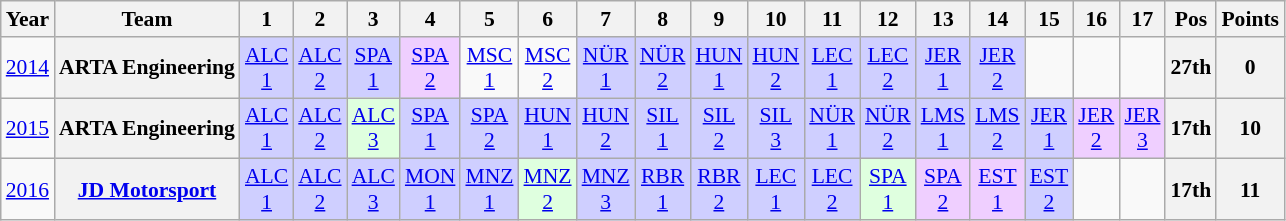<table class="wikitable" style="text-align:center; font-size:90%">
<tr>
<th>Year</th>
<th>Team</th>
<th>1</th>
<th>2</th>
<th>3</th>
<th>4</th>
<th>5</th>
<th>6</th>
<th>7</th>
<th>8</th>
<th>9</th>
<th>10</th>
<th>11</th>
<th>12</th>
<th>13</th>
<th>14</th>
<th>15</th>
<th>16</th>
<th>17</th>
<th>Pos</th>
<th>Points</th>
</tr>
<tr>
<td><a href='#'>2014</a></td>
<th>ARTA Engineering</th>
<td style="background:#CFCFFF;"><a href='#'>ALC<br>1</a><br></td>
<td style="background:#CFCFFF;"><a href='#'>ALC<br>2</a><br></td>
<td style="background:#CFCFFF;"><a href='#'>SPA<br>1</a><br></td>
<td style="background:#EFCFFF;"><a href='#'>SPA<br>2</a><br></td>
<td style="background:#;"><a href='#'>MSC<br>1</a></td>
<td style="background:#;"><a href='#'>MSC<br>2</a></td>
<td style="background:#CFCFFF;"><a href='#'>NÜR<br>1</a><br></td>
<td style="background:#CFCFFF;"><a href='#'>NÜR<br>2</a><br></td>
<td style="background:#CFCFFF;"><a href='#'>HUN<br>1</a><br></td>
<td style="background:#CFCFFF;"><a href='#'>HUN<br>2</a><br></td>
<td style="background:#CFCFFF;"><a href='#'>LEC<br>1</a><br></td>
<td style="background:#CFCFFF;"><a href='#'>LEC<br>2</a><br></td>
<td style="background:#CFCFFF;"><a href='#'>JER<br>1</a><br></td>
<td style="background:#CFCFFF;"><a href='#'>JER<br>2</a><br></td>
<td></td>
<td></td>
<td></td>
<th>27th</th>
<th>0</th>
</tr>
<tr>
<td><a href='#'>2015</a></td>
<th>ARTA Engineering</th>
<td style="background:#CFCFFF;"><a href='#'>ALC<br>1</a><br></td>
<td style="background:#CFCFFF;"><a href='#'>ALC<br>2</a><br></td>
<td style="background:#DFFFDF;"><a href='#'>ALC<br>3</a><br></td>
<td style="background:#CFCFFF;"><a href='#'>SPA<br>1</a><br></td>
<td style="background:#CFCFFF;"><a href='#'>SPA<br>2</a><br></td>
<td style="background:#CFCFFF;"><a href='#'>HUN<br>1</a><br></td>
<td style="background:#CFCFFF;"><a href='#'>HUN<br>2</a><br></td>
<td style="background:#CFCFFF;"><a href='#'>SIL<br>1</a><br></td>
<td style="background:#CFCFFF;"><a href='#'>SIL<br>2</a><br></td>
<td style="background:#CFCFFF;"><a href='#'>SIL<br>3</a><br></td>
<td style="background:#CFCFFF;"><a href='#'>NÜR<br>1</a><br></td>
<td style="background:#CFCFFF;"><a href='#'>NÜR<br>2</a><br></td>
<td style="background:#CFCFFF;"><a href='#'>LMS<br>1</a><br></td>
<td style="background:#CFCFFF;"><a href='#'>LMS<br>2</a><br></td>
<td style="background:#CFCFFF;"><a href='#'>JER<br>1</a><br></td>
<td style="background:#EFCFFF;"><a href='#'>JER<br>2</a><br></td>
<td style="background:#EFCFFF;"><a href='#'>JER<br>3</a><br></td>
<th>17th</th>
<th>10</th>
</tr>
<tr>
<td><a href='#'>2016</a></td>
<th><a href='#'>JD Motorsport</a></th>
<td style="background:#CFCFFF;"><a href='#'>ALC<br>1</a><br></td>
<td style="background:#CFCFFF;"><a href='#'>ALC<br>2</a><br></td>
<td style="background:#CFCFFF;"><a href='#'>ALC<br>3</a><br></td>
<td style="background:#CFCFFF;"><a href='#'>MON<br>1</a><br></td>
<td style="background:#CFCFFF;"><a href='#'>MNZ<br>1</a><br></td>
<td style="background:#DFFFDF;"><a href='#'>MNZ<br>2</a><br></td>
<td style="background:#CFCFFF;"><a href='#'>MNZ<br>3</a><br></td>
<td style="background:#CFCFFF;"><a href='#'>RBR<br>1</a><br></td>
<td style="background:#CFCFFF;"><a href='#'>RBR<br>2</a><br></td>
<td style="background:#CFCFFF;"><a href='#'>LEC<br>1</a><br></td>
<td style="background:#CFCFFF;"><a href='#'>LEC<br>2</a><br></td>
<td style="background:#DFFFDF;"><a href='#'>SPA<br>1</a><br></td>
<td style="background:#EFCFFF;"><a href='#'>SPA<br>2</a><br></td>
<td style="background:#EFCFFF;"><a href='#'>EST<br>1</a><br></td>
<td style="background:#CFCFFF;"><a href='#'>EST<br>2</a><br></td>
<td></td>
<td></td>
<th>17th</th>
<th>11</th>
</tr>
</table>
